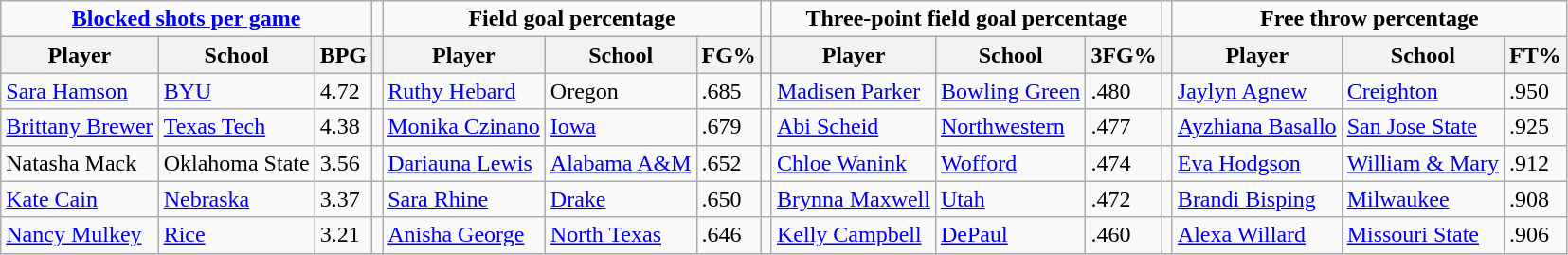<table class="wikitable" style="text-align: left;">
<tr>
<td colspan=3 style="text-align:center;"><strong><a href='#'>Blocked shots per game</a></strong></td>
<td></td>
<td colspan=3 style="text-align:center;"><strong>Field goal percentage</strong></td>
<td></td>
<td colspan=3 style="text-align:center;"><strong>Three-point field goal percentage</strong></td>
<td></td>
<td colspan=3 style="text-align:center;"><strong>Free throw percentage</strong></td>
</tr>
<tr>
<th>Player</th>
<th>School</th>
<th>BPG</th>
<th></th>
<th>Player</th>
<th>School</th>
<th>FG%</th>
<th></th>
<th>Player</th>
<th>School</th>
<th>3FG%</th>
<th></th>
<th>Player</th>
<th>School</th>
<th>FT%</th>
</tr>
<tr>
<td><a href='#'>Sara Hamson</a></td>
<td><a href='#'>BYU</a></td>
<td>4.72</td>
<td></td>
<td><a href='#'>Ruthy Hebard</a></td>
<td>Oregon</td>
<td>.685</td>
<td></td>
<td><a href='#'>Madisen Parker</a></td>
<td><a href='#'>Bowling Green</a></td>
<td>.480</td>
<td></td>
<td><a href='#'>Jaylyn Agnew</a></td>
<td><a href='#'>Creighton</a></td>
<td>.950</td>
</tr>
<tr>
<td><a href='#'>Brittany Brewer</a></td>
<td><a href='#'>Texas Tech</a></td>
<td>4.38</td>
<td></td>
<td><a href='#'>Monika Czinano</a></td>
<td><a href='#'>Iowa</a></td>
<td>.679</td>
<td></td>
<td><a href='#'>Abi Scheid</a></td>
<td><a href='#'>Northwestern</a></td>
<td>.477</td>
<td></td>
<td><a href='#'>Ayzhiana Basallo</a></td>
<td><a href='#'>San Jose State</a></td>
<td>.925</td>
</tr>
<tr>
<td>Natasha Mack</td>
<td>Oklahoma State</td>
<td>3.56</td>
<td></td>
<td><a href='#'>Dariauna Lewis</a></td>
<td><a href='#'>Alabama A&M</a></td>
<td>.652</td>
<td></td>
<td><a href='#'>Chloe Wanink</a></td>
<td><a href='#'>Wofford</a></td>
<td>.474</td>
<td></td>
<td><a href='#'>Eva Hodgson</a></td>
<td><a href='#'>William & Mary</a></td>
<td>.912</td>
</tr>
<tr>
<td><a href='#'>Kate Cain</a></td>
<td><a href='#'>Nebraska</a></td>
<td>3.37</td>
<td></td>
<td><a href='#'>Sara Rhine</a></td>
<td><a href='#'>Drake</a></td>
<td>.650</td>
<td></td>
<td><a href='#'>Brynna Maxwell</a></td>
<td><a href='#'>Utah</a></td>
<td>.472</td>
<td></td>
<td><a href='#'>Brandi Bisping</a></td>
<td><a href='#'>Milwaukee</a></td>
<td>.908</td>
</tr>
<tr>
<td><a href='#'>Nancy Mulkey</a></td>
<td><a href='#'>Rice</a></td>
<td>3.21</td>
<td></td>
<td><a href='#'>Anisha George</a></td>
<td><a href='#'>North Texas</a></td>
<td>.646</td>
<td></td>
<td><a href='#'>Kelly Campbell</a></td>
<td><a href='#'>DePaul</a></td>
<td>.460</td>
<td></td>
<td><a href='#'>Alexa Willard</a></td>
<td><a href='#'>Missouri State</a></td>
<td>.906</td>
</tr>
</table>
